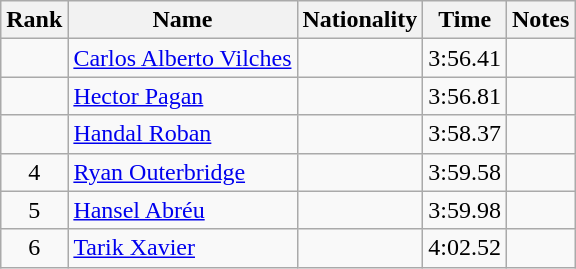<table class="wikitable sortable" style="text-align:center">
<tr>
<th>Rank</th>
<th>Name</th>
<th>Nationality</th>
<th>Time</th>
<th>Notes</th>
</tr>
<tr>
<td></td>
<td align=left><a href='#'>Carlos Alberto Vilches</a></td>
<td align=left></td>
<td>3:56.41</td>
<td></td>
</tr>
<tr>
<td></td>
<td align=left><a href='#'>Hector Pagan</a></td>
<td align=left></td>
<td>3:56.81</td>
<td></td>
</tr>
<tr>
<td></td>
<td align=left><a href='#'>Handal Roban</a></td>
<td align=left></td>
<td>3:58.37</td>
<td></td>
</tr>
<tr>
<td>4</td>
<td align=left><a href='#'>Ryan Outerbridge</a></td>
<td align=left></td>
<td>3:59.58</td>
<td></td>
</tr>
<tr>
<td>5</td>
<td align=left><a href='#'>Hansel Abréu</a></td>
<td align=left></td>
<td>3:59.98</td>
<td></td>
</tr>
<tr>
<td>6</td>
<td align=left><a href='#'>Tarik Xavier</a></td>
<td align=left></td>
<td>4:02.52</td>
<td></td>
</tr>
</table>
